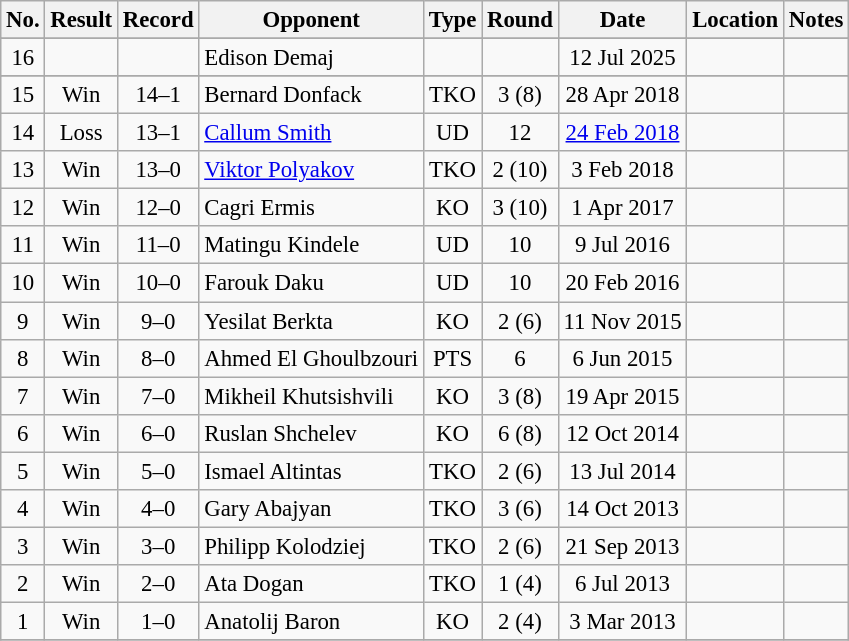<table class="wikitable" style="text-align:center; font-size:95%">
<tr>
<th>No.</th>
<th>Result</th>
<th>Record</th>
<th>Opponent</th>
<th>Type</th>
<th>Round</th>
<th>Date</th>
<th>Location</th>
<th>Notes</th>
</tr>
<tr>
</tr>
<tr align=center>
<td>16</td>
<td></td>
<td></td>
<td align=left> Edison Demaj</td>
<td></td>
<td></td>
<td>12 Jul 2025</td>
<td align=left></td>
<td align=left></td>
</tr>
<tr>
</tr>
<tr align=center>
<td>15</td>
<td>Win</td>
<td>14–1</td>
<td align=left> Bernard Donfack</td>
<td>TKO</td>
<td>3 (8)</td>
<td>28 Apr 2018</td>
<td align=left></td>
<td align=left></td>
</tr>
<tr align=center>
<td>14</td>
<td>Loss</td>
<td>13–1</td>
<td align=left> <a href='#'>Callum Smith</a></td>
<td>UD</td>
<td>12</td>
<td><a href='#'>24 Feb 2018</a></td>
<td align=left></td>
<td align=left> <br> </td>
</tr>
<tr align=center>
<td>13</td>
<td>Win</td>
<td>13–0</td>
<td align=left> <a href='#'>Viktor Polyakov</a></td>
<td>TKO</td>
<td>2 (10)</td>
<td>3 Feb 2018</td>
<td align=left></td>
<td align=left></td>
</tr>
<tr align=center>
<td>12</td>
<td>Win</td>
<td>12–0</td>
<td align=left> Cagri Ermis</td>
<td>KO</td>
<td>3 (10)</td>
<td>1 Apr 2017</td>
<td align=left></td>
<td align=left></td>
</tr>
<tr align=center>
<td>11</td>
<td>Win</td>
<td>11–0</td>
<td align=left> Matingu Kindele</td>
<td>UD</td>
<td>10</td>
<td>9 Jul 2016</td>
<td align=left></td>
<td align=left></td>
</tr>
<tr align=center>
<td>10</td>
<td>Win</td>
<td>10–0</td>
<td align=left> Farouk Daku</td>
<td>UD</td>
<td>10</td>
<td>20 Feb 2016</td>
<td align=left></td>
<td align=left></td>
</tr>
<tr align=center>
<td>9</td>
<td>Win</td>
<td>9–0</td>
<td align=left> Yesilat Berkta</td>
<td>KO</td>
<td>2 (6)</td>
<td>11 Nov 2015</td>
<td align=left></td>
<td align=left></td>
</tr>
<tr align=center>
<td>8</td>
<td>Win</td>
<td>8–0</td>
<td align=left> Ahmed El Ghoulbzouri</td>
<td>PTS</td>
<td>6</td>
<td>6 Jun 2015</td>
<td align=left></td>
<td align=left></td>
</tr>
<tr align=center>
<td>7</td>
<td>Win</td>
<td>7–0</td>
<td align=left> Mikheil Khutsishvili</td>
<td>KO</td>
<td>3 (8)</td>
<td>19 Apr 2015</td>
<td align=left></td>
<td align=left></td>
</tr>
<tr align=center>
<td>6</td>
<td>Win</td>
<td>6–0</td>
<td align=left> Ruslan Shchelev</td>
<td>KO</td>
<td>6 (8)</td>
<td>12 Oct 2014</td>
<td align=left></td>
<td align=left></td>
</tr>
<tr align=center>
<td>5</td>
<td>Win</td>
<td>5–0</td>
<td align=left> Ismael Altintas</td>
<td>TKO</td>
<td>2 (6)</td>
<td>13 Jul 2014</td>
<td align=left></td>
<td align=left></td>
</tr>
<tr align=center>
<td>4</td>
<td>Win</td>
<td>4–0</td>
<td align=left> Gary Abajyan</td>
<td>TKO</td>
<td>3 (6)</td>
<td>14 Oct 2013</td>
<td align=left></td>
<td align=left></td>
</tr>
<tr align=center>
<td>3</td>
<td>Win</td>
<td>3–0</td>
<td align=left> Philipp Kolodziej</td>
<td>TKO</td>
<td>2 (6)</td>
<td>21 Sep 2013</td>
<td align=left></td>
<td align=left></td>
</tr>
<tr align=center>
<td>2</td>
<td>Win</td>
<td>2–0</td>
<td align=left> Ata Dogan</td>
<td>TKO</td>
<td>1 (4)</td>
<td>6 Jul 2013</td>
<td align=left></td>
<td align=left></td>
</tr>
<tr align=center>
<td>1</td>
<td>Win</td>
<td>1–0</td>
<td align=left> Anatolij Baron</td>
<td>KO</td>
<td>2 (4)</td>
<td>3 Mar 2013</td>
<td align=left></td>
<td align=left></td>
</tr>
<tr align=center>
</tr>
</table>
